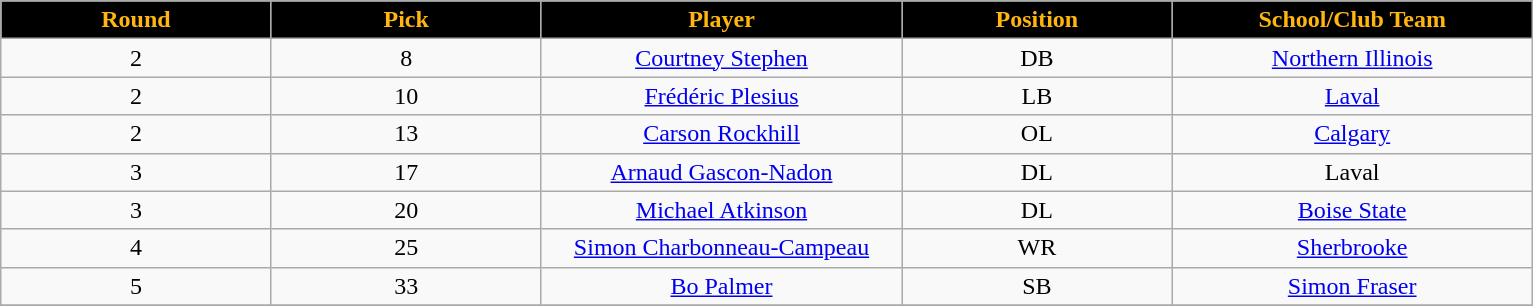<table class="wikitable sortable">
<tr>
<th style="background:black;color:#FFB60F;" width="15%">Round</th>
<th style="background:black;color:#FFB60F;" width="15%">Pick</th>
<th style="background:black;color:#FFB60F;" width="20%">Player</th>
<th style="background:black;color:#FFB60F;" width="15%">Position</th>
<th style="background:black;color:#FFB60F;" width="20%">School/Club Team</th>
</tr>
<tr align="center">
<td>2</td>
<td>8</td>
<td><a href='#'>Courtney Stephen</a></td>
<td>DB</td>
<td><a href='#'>Northern Illinois</a></td>
</tr>
<tr align="center">
<td>2</td>
<td>10</td>
<td><a href='#'>Frédéric Plesius</a></td>
<td>LB</td>
<td><a href='#'>Laval</a></td>
</tr>
<tr align="center">
<td>2</td>
<td>13</td>
<td><a href='#'>Carson Rockhill</a></td>
<td>OL</td>
<td><a href='#'>Calgary</a></td>
</tr>
<tr align="center">
<td>3</td>
<td>17</td>
<td><a href='#'>Arnaud Gascon-Nadon</a></td>
<td>DL</td>
<td>Laval</td>
</tr>
<tr align="center">
<td>3</td>
<td>20</td>
<td><a href='#'>Michael Atkinson</a></td>
<td>DL</td>
<td><a href='#'>Boise State</a></td>
</tr>
<tr align="center">
<td>4</td>
<td>25</td>
<td><a href='#'>Simon Charbonneau-Campeau</a></td>
<td>WR</td>
<td><a href='#'>Sherbrooke</a></td>
</tr>
<tr align="center">
<td>5</td>
<td>33</td>
<td><a href='#'>Bo Palmer</a></td>
<td>SB</td>
<td><a href='#'>Simon Fraser</a></td>
</tr>
<tr>
</tr>
</table>
